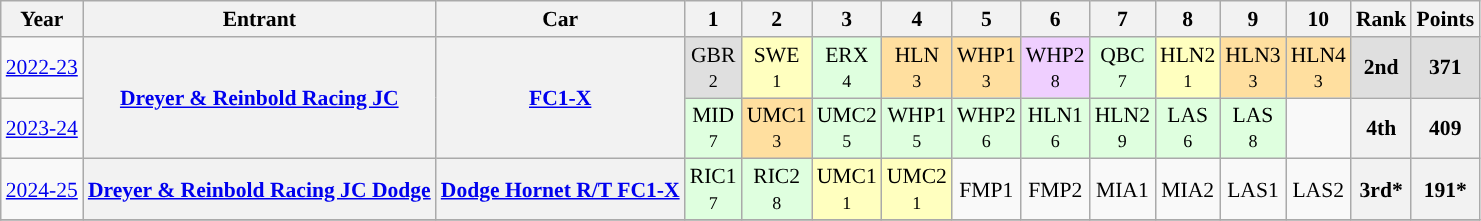<table class="wikitable" style="text-align: center; font-size: 90%;">
<tr>
<th>Year</th>
<th>Entrant</th>
<th>Car</th>
<th>1</th>
<th>2</th>
<th>3</th>
<th>4</th>
<th>5</th>
<th>6</th>
<th>7</th>
<th>8</th>
<th>9</th>
<th>10</th>
<th>Rank</th>
<th>Points</th>
</tr>
<tr>
<td><a href='#'>2022-23</a></td>
<th rowspan=2><a href='#'>Dreyer & Reinbold Racing JC</a></th>
<th rowspan=2><a href='#'>FC1-X</a></th>
<td style="background:#DFDFDF;">GBR<br><small>2</small></td>
<td style="background:#FFFFBF;">SWE<br><small>1</small></td>
<td style="background:#DFFFDF;">ERX<br><small>4</small></td>
<td style="background:#FFDF9F;">HLN<br><small>3</small></td>
<td style="background:#FFDF9F;">WHP1<br><small>3</small></td>
<td style="background:#EFCFFF;">WHP2<br><small>8</small></td>
<td style="background:#DFFFDF;">QBC<br><small>7</small></td>
<td style="background:#FFFFBF;">HLN2<br><small>1</small></td>
<td style="background:#FFDF9F;">HLN3<br><small>3</small></td>
<td style="background:#FFDF9F;">HLN4<br><small>3</small></td>
<th style="background:#DFDFDF;">2nd</th>
<th style="background:#DFDFDF;">371</th>
</tr>
<tr>
<td><a href='#'>2023-24</a></td>
<td style="background:#DFFFDF;">MID<br><small>7</small></td>
<td style="background:#FFDF9F;">UMC1<br><small>3</small></td>
<td style="background:#DFFFDF;">UMC2<br><small>5</small></td>
<td style="background:#DFFFDF;">WHP1<br><small>5</small></td>
<td style="background:#DFFFDF;">WHP2<br><small>6</small></td>
<td style="background:#DFFFDF;">HLN1<br><small>6</small></td>
<td style="background:#DFFFDF;">HLN2<br><small>9</small></td>
<td style="background:#DFFFDF;">LAS<br><small>6</small></td>
<td style="background:#DFFFDF;">LAS<br><small>8</small></td>
<td></td>
<th>4th</th>
<th>409</th>
</tr>
<tr>
<td><a href='#'>2024-25</a></td>
<th><a href='#'>Dreyer & Reinbold Racing JC Dodge</a></th>
<th><a href='#'>Dodge Hornet R/T FC1-X</a></th>
<td style="background:#DFFFDF;">RIC1<br><small>7</small></td>
<td style="background:#DFFFDF;">RIC2<br><small>8</small></td>
<td style="background:#FFFFBF;">UMC1<br><small>1</small></td>
<td style="background:#FFFFBF;">UMC2<br><small>1</small></td>
<td style="background:">FMP1<br><small></small></td>
<td style="background:">FMP2<br><small></small></td>
<td style="background:">MIA1<br><small></small></td>
<td style="background:">MIA2<br><small></small></td>
<td style="background:">LAS1<br><small></small></td>
<td style="background:">LAS2<br><small></small></td>
<th>3rd*</th>
<th>191*</th>
</tr>
<tr>
</tr>
</table>
